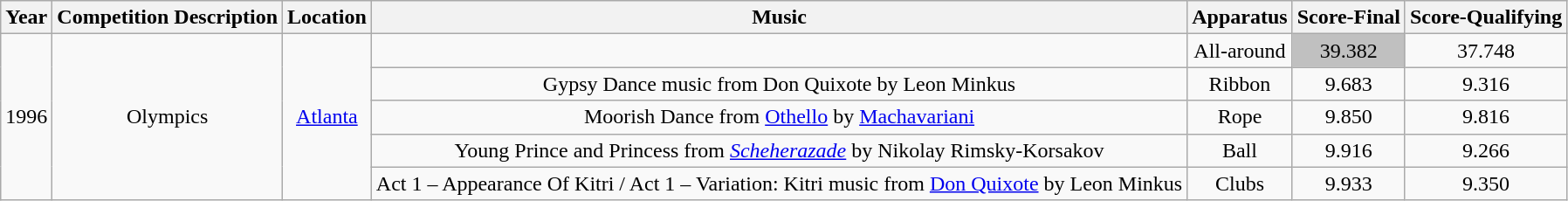<table class="wikitable" style="text-align:center">
<tr>
<th>Year</th>
<th>Competition Description</th>
<th>Location</th>
<th>Music </th>
<th>Apparatus</th>
<th>Score-Final</th>
<th>Score-Qualifying</th>
</tr>
<tr>
<td rowspan="5">1996</td>
<td rowspan="5">Olympics</td>
<td rowspan="5"><a href='#'>Atlanta</a></td>
<td></td>
<td>All-around</td>
<td bgcolor="silver">39.382</td>
<td>37.748</td>
</tr>
<tr>
<td>Gypsy Dance music from Don Quixote by Leon Minkus</td>
<td>Ribbon</td>
<td>9.683</td>
<td>9.316</td>
</tr>
<tr>
<td>Moorish Dance from <a href='#'>Othello</a> by <a href='#'>Machavariani</a></td>
<td>Rope</td>
<td>9.850</td>
<td>9.816</td>
</tr>
<tr>
<td>Young Prince and Princess from <em><a href='#'>Scheherazade</a></em> by Nikolay Rimsky-Korsakov</td>
<td>Ball</td>
<td>9.916</td>
<td>9.266</td>
</tr>
<tr>
<td>Act 1 – Appearance Of Kitri / Act 1 – Variation: Kitri music from <a href='#'>Don Quixote</a> by Leon Minkus</td>
<td>Clubs</td>
<td>9.933</td>
<td>9.350</td>
</tr>
</table>
